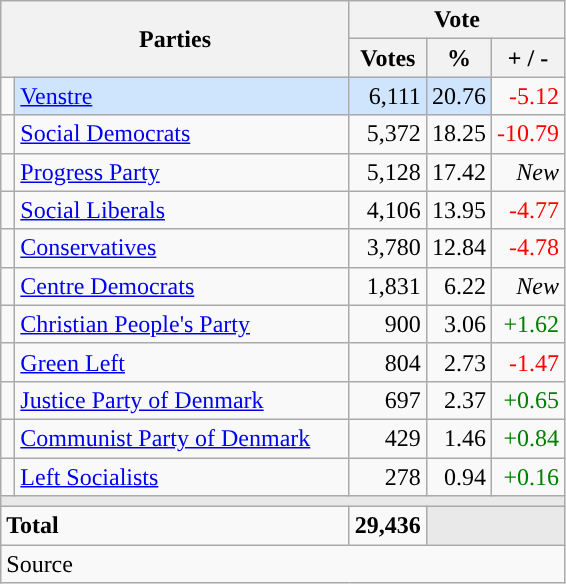<table class="wikitable" style="text-align:right;">
<tr>
<th style="text-align:centre;" rowspan="2" colspan="2" width="225">Parties</th>
<th colspan="3">Vote</th>
</tr>
<tr>
<th width="15">Votes</th>
<th width="15">%</th>
<th width="15">+ / -</th>
</tr>
<tr>
<td width="2" style="color:inherit;background:"></td>
<td bgcolor=#cfe5fe  align="left"><a href='#'>Venstre</a></td>
<td bgcolor=#cfe5fe>6,111</td>
<td bgcolor=#cfe5fe>20.76</td>
<td style=color:red;>-5.12</td>
</tr>
<tr>
<td width="2" style="color:inherit;background:"></td>
<td align="left"><a href='#'>Social Democrats</a></td>
<td>5,372</td>
<td>18.25</td>
<td style=color:red;>-10.79</td>
</tr>
<tr>
<td width="2" style="color:inherit;background:"></td>
<td align="left"><a href='#'>Progress Party</a></td>
<td>5,128</td>
<td>17.42</td>
<td><em>New</em></td>
</tr>
<tr>
<td width="2" style="color:inherit;background:"></td>
<td align="left"><a href='#'>Social Liberals</a></td>
<td>4,106</td>
<td>13.95</td>
<td style=color:red;>-4.77</td>
</tr>
<tr>
<td width="2" style="color:inherit;background:"></td>
<td align="left"><a href='#'>Conservatives</a></td>
<td>3,780</td>
<td>12.84</td>
<td style=color:red;>-4.78</td>
</tr>
<tr>
<td width="2" style="color:inherit;background:"></td>
<td align="left"><a href='#'>Centre Democrats</a></td>
<td>1,831</td>
<td>6.22</td>
<td><em>New</em></td>
</tr>
<tr>
<td width="2" style="color:inherit;background:"></td>
<td align="left"><a href='#'>Christian People's Party</a></td>
<td>900</td>
<td>3.06</td>
<td style=color:green;>+1.62</td>
</tr>
<tr>
<td width="2" style="color:inherit;background:"></td>
<td align="left"><a href='#'>Green Left</a></td>
<td>804</td>
<td>2.73</td>
<td style=color:red;>-1.47</td>
</tr>
<tr>
<td width="2" style="color:inherit;background:"></td>
<td align="left"><a href='#'>Justice Party of Denmark</a></td>
<td>697</td>
<td>2.37</td>
<td style=color:green;>+0.65</td>
</tr>
<tr>
<td width="2" style="color:inherit;background:"></td>
<td align="left"><a href='#'>Communist Party of Denmark</a></td>
<td>429</td>
<td>1.46</td>
<td style=color:green;>+0.84</td>
</tr>
<tr>
<td width="2" style="color:inherit;background:"></td>
<td align="left"><a href='#'>Left Socialists</a></td>
<td>278</td>
<td>0.94</td>
<td style=color:green;>+0.16</td>
</tr>
<tr>
<td colspan="7" bgcolor="#E9E9E9"></td>
</tr>
<tr>
<td align="left" colspan="2"><strong>Total</strong></td>
<td><strong>29,436</strong></td>
<td bgcolor="#E9E9E9" colspan="2"></td>
</tr>
<tr>
<td align="left" colspan="6">Source</td>
</tr>
</table>
